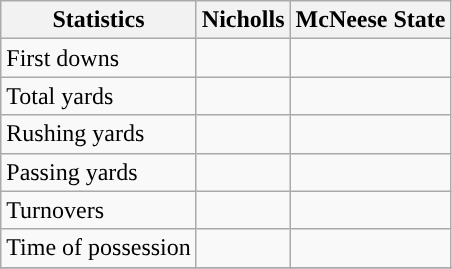<table class="wikitable">
<tr>
<th>Statistics</th>
<th>Nicholls</th>
<th>McNeese State</th>
</tr>
<tr>
<td>First downs</td>
<td> </td>
<td> </td>
</tr>
<tr>
<td>Total yards</td>
<td> </td>
<td> </td>
</tr>
<tr>
<td>Rushing yards</td>
<td> </td>
<td> </td>
</tr>
<tr>
<td>Passing yards</td>
<td> </td>
<td> </td>
</tr>
<tr>
<td>Turnovers</td>
<td> </td>
<td> </td>
</tr>
<tr>
<td>Time of possession</td>
<td> </td>
<td> </td>
</tr>
<tr>
</tr>
</table>
